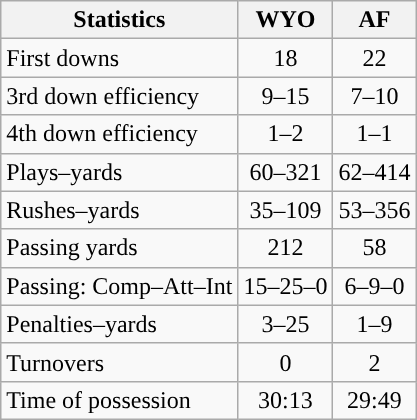<table class="wikitable">
<tr>
<th>Statistics</th>
<th>WYO</th>
<th>AF</th>
</tr>
<tr>
<td>First downs</td>
<td align=center>18</td>
<td align=center>22</td>
</tr>
<tr>
<td>3rd down efficiency</td>
<td align=center>9–15</td>
<td align=center>7–10</td>
</tr>
<tr>
<td>4th down efficiency</td>
<td align=center>1–2</td>
<td align=center>1–1</td>
</tr>
<tr>
<td>Plays–yards</td>
<td align=center>60–321</td>
<td align=center>62–414</td>
</tr>
<tr>
<td>Rushes–yards</td>
<td align=center>35–109</td>
<td align=center>53–356</td>
</tr>
<tr>
<td>Passing yards</td>
<td align=center>212</td>
<td align=center>58</td>
</tr>
<tr>
<td>Passing: Comp–Att–Int</td>
<td align=center>15–25–0</td>
<td align=center>6–9–0</td>
</tr>
<tr>
<td>Penalties–yards</td>
<td align=center>3–25</td>
<td align=center>1–9</td>
</tr>
<tr>
<td>Turnovers</td>
<td align=center>0</td>
<td align=center>2</td>
</tr>
<tr>
<td>Time of possession</td>
<td align=center>30:13</td>
<td align=center>29:49</td>
</tr>
</table>
